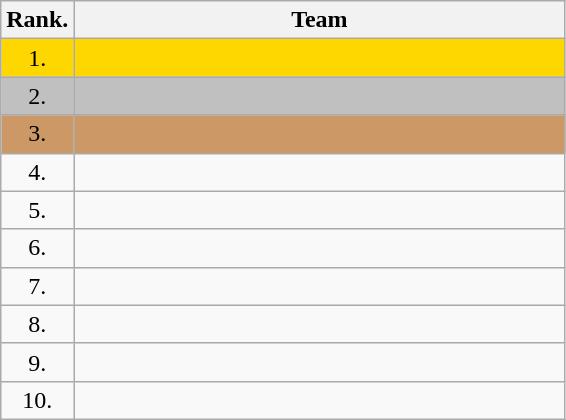<table class="wikitable" style="border-collapse: collapse; font-size:100%;">
<tr>
<th>Rank.</th>
<th align="center" style="width: 20em">Team</th>
</tr>
<tr bgcolor=gold>
<td align="center">1.</td>
<td></td>
</tr>
<tr bgcolor=silver>
<td align="center">2.</td>
<td></td>
</tr>
<tr bgcolor=#cc9966>
<td align="center">3.</td>
<td></td>
</tr>
<tr>
<td align="center">4.</td>
<td></td>
</tr>
<tr>
<td align="center">5.</td>
<td></td>
</tr>
<tr>
<td align="center">6.</td>
<td></td>
</tr>
<tr>
<td align="center">7.</td>
<td></td>
</tr>
<tr>
<td align="center">8.</td>
<td></td>
</tr>
<tr>
<td align="center">9.</td>
<td></td>
</tr>
<tr>
<td align="center">10.</td>
<td></td>
</tr>
</table>
